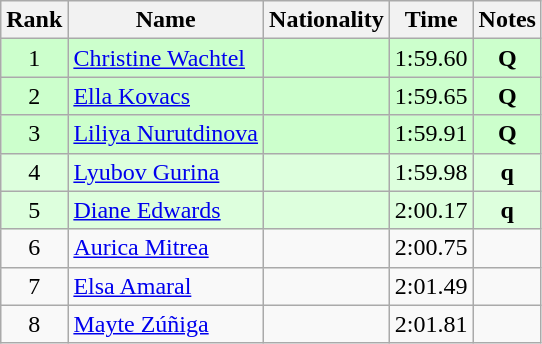<table class="wikitable sortable" style="text-align:center">
<tr>
<th>Rank</th>
<th>Name</th>
<th>Nationality</th>
<th>Time</th>
<th>Notes</th>
</tr>
<tr bgcolor=ccffcc>
<td>1</td>
<td align=left><a href='#'>Christine Wachtel</a></td>
<td align=left></td>
<td>1:59.60</td>
<td><strong>Q</strong></td>
</tr>
<tr bgcolor=ccffcc>
<td>2</td>
<td align=left><a href='#'>Ella Kovacs</a></td>
<td align=left></td>
<td>1:59.65</td>
<td><strong>Q</strong></td>
</tr>
<tr bgcolor=ccffcc>
<td>3</td>
<td align=left><a href='#'>Liliya Nurutdinova</a></td>
<td align=left></td>
<td>1:59.91</td>
<td><strong>Q</strong></td>
</tr>
<tr bgcolor=ddffdd>
<td>4</td>
<td align=left><a href='#'>Lyubov Gurina</a></td>
<td align=left></td>
<td>1:59.98</td>
<td><strong>q</strong></td>
</tr>
<tr bgcolor=ddffdd>
<td>5</td>
<td align=left><a href='#'>Diane Edwards</a></td>
<td align=left></td>
<td>2:00.17</td>
<td><strong>q</strong></td>
</tr>
<tr>
<td>6</td>
<td align=left><a href='#'>Aurica Mitrea</a></td>
<td align=left></td>
<td>2:00.75</td>
<td></td>
</tr>
<tr>
<td>7</td>
<td align=left><a href='#'>Elsa Amaral</a></td>
<td align=left></td>
<td>2:01.49</td>
<td></td>
</tr>
<tr>
<td>8</td>
<td align=left><a href='#'>Mayte Zúñiga</a></td>
<td align=left></td>
<td>2:01.81</td>
<td></td>
</tr>
</table>
